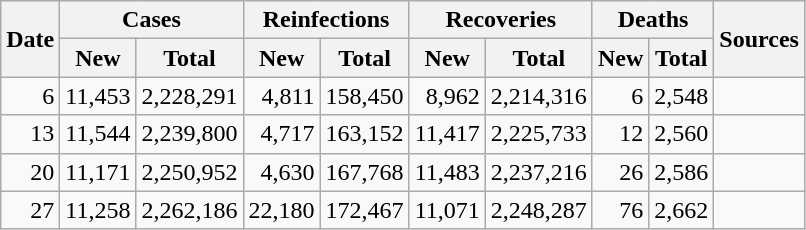<table class="wikitable sortable mw-collapsible mw-collapsed sticky-header-multi sort-under" style="text-align:right;">
<tr>
<th rowspan=2>Date</th>
<th colspan=2>Cases</th>
<th colspan=2>Reinfections</th>
<th colspan=2>Recoveries</th>
<th colspan=2>Deaths</th>
<th rowspan=2 class="unsortable">Sources</th>
</tr>
<tr>
<th>New</th>
<th>Total</th>
<th>New</th>
<th>Total</th>
<th>New</th>
<th>Total</th>
<th>New</th>
<th>Total</th>
</tr>
<tr>
<td>6</td>
<td>11,453</td>
<td>2,228,291</td>
<td>4,811</td>
<td>158,450</td>
<td>8,962</td>
<td>2,214,316</td>
<td>6</td>
<td>2,548</td>
<td></td>
</tr>
<tr>
<td>13</td>
<td>11,544</td>
<td>2,239,800</td>
<td>4,717</td>
<td>163,152</td>
<td>11,417</td>
<td>2,225,733</td>
<td>12</td>
<td>2,560</td>
<td></td>
</tr>
<tr>
<td>20</td>
<td>11,171</td>
<td>2,250,952</td>
<td>4,630</td>
<td>167,768</td>
<td>11,483</td>
<td>2,237,216</td>
<td>26</td>
<td>2,586</td>
<td></td>
</tr>
<tr>
<td>27</td>
<td>11,258</td>
<td>2,262,186</td>
<td>22,180</td>
<td>172,467</td>
<td>11,071</td>
<td>2,248,287</td>
<td>76</td>
<td>2,662</td>
<td></td>
</tr>
</table>
